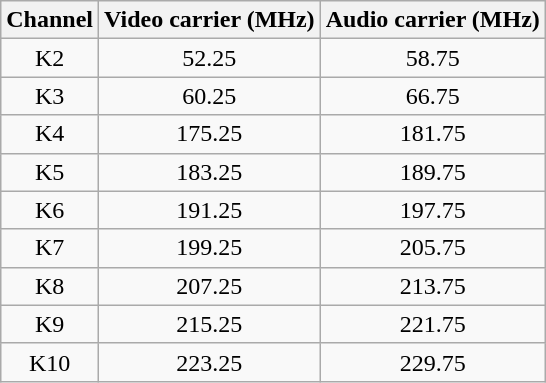<table class="wikitable" style="text-align: center; border-collapse:collapse">
<tr>
<th>Channel</th>
<th>Video carrier (MHz)</th>
<th>Audio carrier (MHz)</th>
</tr>
<tr>
<td>K2</td>
<td>52.25</td>
<td>58.75</td>
</tr>
<tr>
<td>K3</td>
<td>60.25</td>
<td>66.75</td>
</tr>
<tr>
<td>K4</td>
<td>175.25</td>
<td>181.75</td>
</tr>
<tr>
<td>K5</td>
<td>183.25</td>
<td>189.75</td>
</tr>
<tr>
<td>K6</td>
<td>191.25</td>
<td>197.75</td>
</tr>
<tr>
<td>K7</td>
<td>199.25</td>
<td>205.75</td>
</tr>
<tr>
<td>K8</td>
<td>207.25</td>
<td>213.75</td>
</tr>
<tr>
<td>K9</td>
<td>215.25</td>
<td>221.75</td>
</tr>
<tr>
<td>K10</td>
<td>223.25</td>
<td>229.75</td>
</tr>
</table>
